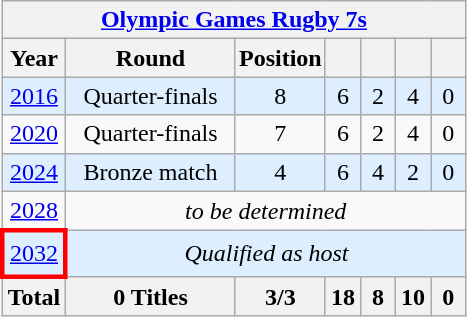<table class="wikitable" style="text-align: center;">
<tr>
<th colspan="7"><a href='#'>Olympic Games Rugby 7s</a></th>
</tr>
<tr>
<th>Year</th>
<th style="width:6.6em;">Round</th>
<th style="padding:2px;">Position</th>
<th style="width:1em;"></th>
<th style="width:1em;"></th>
<th style="width:1em;"></th>
<th style="width:1em;"></th>
</tr>
<tr bgcolor=#def>
<td> <a href='#'>2016</a></td>
<td>Quarter-finals</td>
<td>8</td>
<td>6</td>
<td>2</td>
<td>4</td>
<td>0</td>
</tr>
<tr>
<td> <a href='#'>2020</a></td>
<td>Quarter-finals</td>
<td>7</td>
<td>6</td>
<td>2</td>
<td>4</td>
<td>0</td>
</tr>
<tr bgcolor=#def>
<td> <a href='#'>2024</a></td>
<td>Bronze match</td>
<td>4</td>
<td>6</td>
<td>4</td>
<td>2</td>
<td>0</td>
</tr>
<tr>
<td> <a href='#'>2028</a></td>
<td colspan=6><em>to be determined</em></td>
</tr>
<tr bgcolor=#def style="line-height:133%;">
<td style="border: 3px solid red"> <a href='#'>2032</a></td>
<td colspan=6><em>Qualified as host</em></td>
</tr>
<tr>
<th>Total</th>
<th>0 Titles</th>
<th>3/3</th>
<th>18</th>
<th>8</th>
<th>10</th>
<th>0</th>
</tr>
</table>
